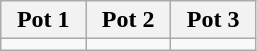<table class="wikitable">
<tr>
<th style="width:25%">Pot 1</th>
<th style="width:25%">Pot 2</th>
<th style="width:25%">Pot 3</th>
</tr>
<tr>
<td valign=top></td>
<td valign=top></td>
<td valign=top></td>
</tr>
</table>
